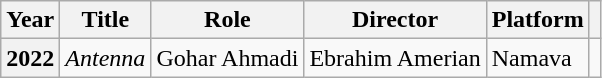<table class="wikitable plainrowheaders sortable"  style=font-size:100%>
<tr>
<th scope="col">Year</th>
<th scope="col">Title</th>
<th scope="col">Role</th>
<th scope="col">Director</th>
<th scope="col" class="unsortable">Platform</th>
<th scope="col" class="unsortable"></th>
</tr>
<tr>
<th scope=row>2022</th>
<td><em>Antenna</em></td>
<td>Gohar Ahmadi</td>
<td>Ebrahim Amerian</td>
<td>Namava</td>
<td></td>
</tr>
</table>
